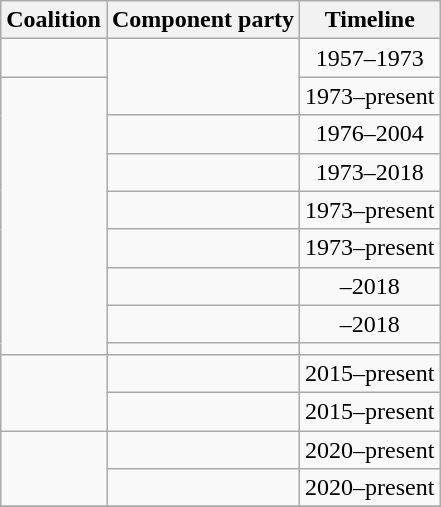<table class="wikitable">
<tr>
<th>Coalition</th>
<th>Component party</th>
<th>Timeline</th>
</tr>
<tr>
<td></td>
<td rowspan=2></td>
<td align=center>1957–1973</td>
</tr>
<tr>
<td rowspan=8></td>
<td align=center>1973–present</td>
</tr>
<tr>
<td></td>
<td align=center>1976–2004</td>
</tr>
<tr>
<td></td>
<td align=center>1973–2018</td>
</tr>
<tr>
<td></td>
<td align=center>1973–present</td>
</tr>
<tr>
<td></td>
<td align=center>1973–present</td>
</tr>
<tr>
<td></td>
<td align=center>–2018</td>
</tr>
<tr>
<td></td>
<td align=center>–2018</td>
</tr>
<tr>
<td></td>
<td align=center></td>
</tr>
<tr>
<td rowspan=2></td>
<td></td>
<td align=center>2015–present</td>
</tr>
<tr>
<td></td>
<td align=center>2015–present</td>
</tr>
<tr>
<td rowspan=2></td>
<td></td>
<td align=center>2020–present</td>
</tr>
<tr>
<td></td>
<td align=center>2020–present</td>
</tr>
<tr>
</tr>
</table>
